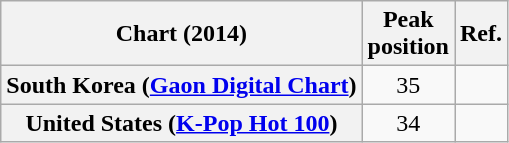<table class="wikitable sortable plainrowheaders" style="text-align:center;">
<tr>
<th>Chart (2014)</th>
<th>Peak<br>position</th>
<th>Ref.</th>
</tr>
<tr>
<th scope="row">South Korea (<a href='#'>Gaon Digital Chart</a>)</th>
<td>35</td>
<td></td>
</tr>
<tr>
<th scope="row">United States (<a href='#'>K-Pop Hot 100</a>)</th>
<td>34</td>
<td></td>
</tr>
</table>
